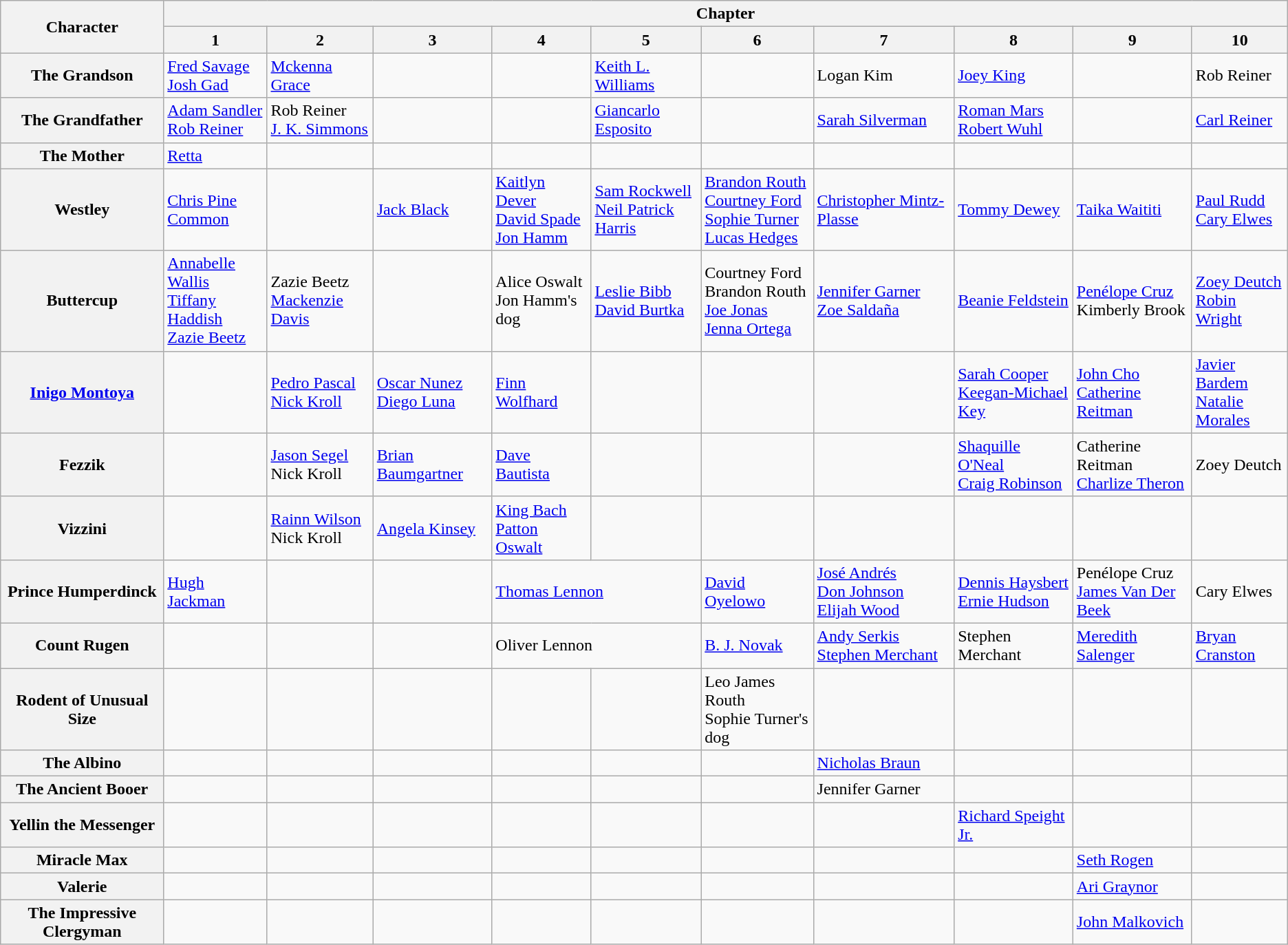<table class="wikitable">
<tr>
<th rowspan="2">Character</th>
<th colspan="10">Chapter</th>
</tr>
<tr>
<th>1</th>
<th>2</th>
<th>3</th>
<th>4</th>
<th>5</th>
<th>6</th>
<th>7</th>
<th>8</th>
<th>9</th>
<th>10</th>
</tr>
<tr>
<th>The Grandson</th>
<td><a href='#'>Fred Savage</a><br><a href='#'>Josh Gad</a></td>
<td><a href='#'>Mckenna Grace</a></td>
<td></td>
<td></td>
<td><a href='#'>Keith L. Williams</a></td>
<td></td>
<td>Logan Kim</td>
<td><a href='#'>Joey King</a></td>
<td></td>
<td>Rob Reiner</td>
</tr>
<tr>
<th>The Grandfather</th>
<td><a href='#'>Adam Sandler</a><br><a href='#'>Rob Reiner</a></td>
<td>Rob Reiner<br><a href='#'>J. K. Simmons</a></td>
<td></td>
<td></td>
<td><a href='#'>Giancarlo Esposito</a></td>
<td></td>
<td><a href='#'>Sarah Silverman</a></td>
<td><a href='#'>Roman Mars</a><br><a href='#'>Robert Wuhl</a></td>
<td></td>
<td><a href='#'>Carl Reiner</a></td>
</tr>
<tr>
<th>The Mother</th>
<td><a href='#'>Retta</a></td>
<td></td>
<td></td>
<td></td>
<td></td>
<td></td>
<td></td>
<td></td>
<td></td>
<td></td>
</tr>
<tr>
<th>Westley</th>
<td><a href='#'>Chris Pine</a><br><a href='#'>Common</a></td>
<td></td>
<td><a href='#'>Jack Black</a></td>
<td><a href='#'>Kaitlyn Dever</a><br><a href='#'>David Spade</a><br><a href='#'>Jon Hamm</a></td>
<td><a href='#'>Sam Rockwell</a><br><a href='#'>Neil Patrick Harris</a></td>
<td><a href='#'>Brandon Routh</a><br><a href='#'>Courtney Ford</a><br><a href='#'>Sophie Turner</a><br><a href='#'>Lucas Hedges</a></td>
<td><a href='#'>Christopher Mintz-Plasse</a></td>
<td><a href='#'>Tommy Dewey</a></td>
<td><a href='#'>Taika Waititi</a></td>
<td><a href='#'>Paul Rudd</a><br><a href='#'>Cary Elwes</a></td>
</tr>
<tr>
<th>Buttercup</th>
<td><a href='#'>Annabelle Wallis</a><br><a href='#'>Tiffany Haddish</a><br><a href='#'>Zazie Beetz</a></td>
<td>Zazie Beetz<br><a href='#'>Mackenzie Davis</a></td>
<td></td>
<td>Alice Oswalt<br>Jon Hamm's dog</td>
<td><a href='#'>Leslie Bibb</a><br><a href='#'>David Burtka</a></td>
<td>Courtney Ford<br>Brandon Routh<br><a href='#'>Joe Jonas</a><br><a href='#'>Jenna Ortega</a></td>
<td><a href='#'>Jennifer Garner</a><br><a href='#'>Zoe Saldaña</a></td>
<td><a href='#'>Beanie Feldstein</a></td>
<td><a href='#'>Penélope Cruz</a><br>Kimberly Brook</td>
<td><a href='#'>Zoey Deutch</a><br><a href='#'>Robin Wright</a></td>
</tr>
<tr>
<th><a href='#'>Inigo Montoya</a></th>
<td></td>
<td><a href='#'>Pedro Pascal</a><br><a href='#'>Nick Kroll</a></td>
<td><a href='#'>Oscar Nunez</a><br><a href='#'>Diego Luna</a></td>
<td><a href='#'>Finn Wolfhard</a></td>
<td></td>
<td></td>
<td></td>
<td><a href='#'>Sarah Cooper</a><br><a href='#'>Keegan-Michael Key</a></td>
<td><a href='#'>John Cho</a><br><a href='#'>Catherine Reitman</a></td>
<td><a href='#'>Javier Bardem</a><br><a href='#'>Natalie Morales</a></td>
</tr>
<tr>
<th>Fezzik</th>
<td></td>
<td><a href='#'>Jason Segel</a><br>Nick Kroll</td>
<td><a href='#'>Brian Baumgartner</a></td>
<td><a href='#'>Dave Bautista</a></td>
<td></td>
<td></td>
<td></td>
<td><a href='#'>Shaquille O'Neal</a><br><a href='#'>Craig Robinson</a></td>
<td>Catherine Reitman<br><a href='#'>Charlize Theron</a></td>
<td>Zoey Deutch</td>
</tr>
<tr>
<th>Vizzini</th>
<td></td>
<td><a href='#'>Rainn Wilson</a><br>Nick Kroll</td>
<td><a href='#'>Angela Kinsey</a></td>
<td><a href='#'>King Bach</a><br><a href='#'>Patton Oswalt</a></td>
<td></td>
<td></td>
<td></td>
<td></td>
<td></td>
<td></td>
</tr>
<tr>
<th>Prince Humperdinck</th>
<td><a href='#'>Hugh Jackman</a></td>
<td></td>
<td></td>
<td colspan="2"><a href='#'>Thomas Lennon</a></td>
<td><a href='#'>David Oyelowo</a></td>
<td><a href='#'>José Andrés</a><br><a href='#'>Don Johnson</a><br><a href='#'>Elijah Wood</a></td>
<td><a href='#'>Dennis Haysbert</a><br><a href='#'>Ernie Hudson</a></td>
<td>Penélope Cruz<br><a href='#'>James Van Der Beek</a></td>
<td>Cary Elwes</td>
</tr>
<tr>
<th>Count Rugen</th>
<td></td>
<td></td>
<td></td>
<td colspan="2">Oliver Lennon</td>
<td><a href='#'>B. J. Novak</a></td>
<td><a href='#'>Andy Serkis</a><br><a href='#'>Stephen Merchant</a></td>
<td>Stephen Merchant</td>
<td><a href='#'>Meredith Salenger</a></td>
<td><a href='#'>Bryan Cranston</a></td>
</tr>
<tr>
<th>Rodent of Unusual Size</th>
<td></td>
<td></td>
<td></td>
<td></td>
<td></td>
<td>Leo James Routh<br>Sophie Turner's dog</td>
<td></td>
<td></td>
<td></td>
<td></td>
</tr>
<tr>
<th>The Albino</th>
<td></td>
<td></td>
<td></td>
<td></td>
<td></td>
<td></td>
<td><a href='#'>Nicholas Braun</a></td>
<td></td>
<td></td>
<td></td>
</tr>
<tr>
<th>The Ancient Booer</th>
<td></td>
<td></td>
<td></td>
<td></td>
<td></td>
<td></td>
<td>Jennifer Garner</td>
<td></td>
<td></td>
<td></td>
</tr>
<tr>
<th>Yellin the Messenger</th>
<td></td>
<td></td>
<td></td>
<td></td>
<td></td>
<td></td>
<td></td>
<td><a href='#'>Richard Speight Jr.</a></td>
<td></td>
<td></td>
</tr>
<tr>
<th>Miracle Max</th>
<td></td>
<td></td>
<td></td>
<td></td>
<td></td>
<td></td>
<td></td>
<td></td>
<td><a href='#'>Seth Rogen</a></td>
<td></td>
</tr>
<tr>
<th>Valerie</th>
<td></td>
<td></td>
<td></td>
<td></td>
<td></td>
<td></td>
<td></td>
<td></td>
<td><a href='#'>Ari Graynor</a></td>
<td></td>
</tr>
<tr>
<th>The Impressive Clergyman</th>
<td></td>
<td></td>
<td></td>
<td></td>
<td></td>
<td></td>
<td></td>
<td></td>
<td><a href='#'>John Malkovich</a></td>
<td></td>
</tr>
</table>
